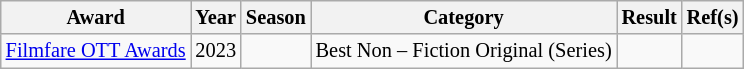<table class="wikitable" style=font-size:85%;>
<tr>
<th>Award</th>
<th>Year</th>
<th>Season</th>
<th>Category</th>
<th>Result</th>
<th>Ref(s)</th>
</tr>
<tr>
<td><a href='#'>Filmfare OTT Awards</a></td>
<td>2023</td>
<td></td>
<td>Best Non – Fiction Original (Series)</td>
<td></td>
<td></td>
</tr>
</table>
